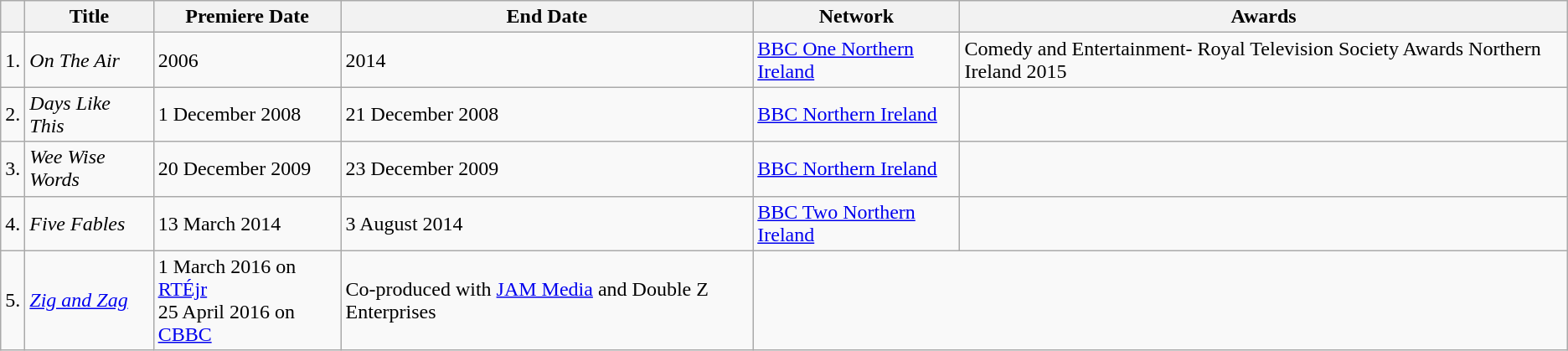<table class="wikitable">
<tr>
<th></th>
<th>Title</th>
<th>Premiere Date</th>
<th>End Date</th>
<th>Network</th>
<th>Awards</th>
</tr>
<tr>
<td>1.</td>
<td><em>On The Air</em></td>
<td>2006</td>
<td>2014</td>
<td><a href='#'>BBC One Northern Ireland</a></td>
<td>Comedy and Entertainment- Royal Television Society Awards Northern Ireland 2015</td>
</tr>
<tr>
<td>2.</td>
<td><em>Days Like This</em></td>
<td>1 December 2008</td>
<td>21 December 2008</td>
<td><a href='#'>BBC Northern Ireland</a></td>
<td></td>
</tr>
<tr>
<td>3.</td>
<td><em>Wee Wise Words</em></td>
<td>20 December 2009</td>
<td>23 December 2009</td>
<td><a href='#'>BBC Northern Ireland</a></td>
<td></td>
</tr>
<tr>
<td>4.</td>
<td><em>Five Fables</em></td>
<td>13 March 2014</td>
<td>3 August 2014</td>
<td><a href='#'>BBC Two Northern Ireland</a></td>
<td></td>
</tr>
<tr>
<td>5.</td>
<td><a href='#'><em>Zig and Zag</em></a></td>
<td>1 March 2016 on <a href='#'>RTÉjr</a><br>25 April 2016 on <a href='#'>CBBC</a></td>
<td>Co-produced with <a href='#'>JAM Media</a> and Double Z Enterprises</td>
</tr>
</table>
